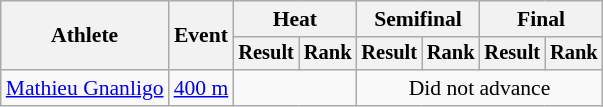<table class="wikitable" style="font-size:90%">
<tr>
<th rowspan="2">Athlete</th>
<th rowspan="2">Event</th>
<th colspan="2">Heat</th>
<th colspan="2">Semifinal</th>
<th colspan="2">Final</th>
</tr>
<tr style="font-size:95%">
<th>Result</th>
<th>Rank</th>
<th>Result</th>
<th>Rank</th>
<th>Result</th>
<th>Rank</th>
</tr>
<tr align=center>
<td align=left><a href='#'>Mathieu Gnanligo</a></td>
<td align=left><a href='#'>400 m</a></td>
<td colspan=2></td>
<td colspan=4>Did not advance</td>
</tr>
</table>
